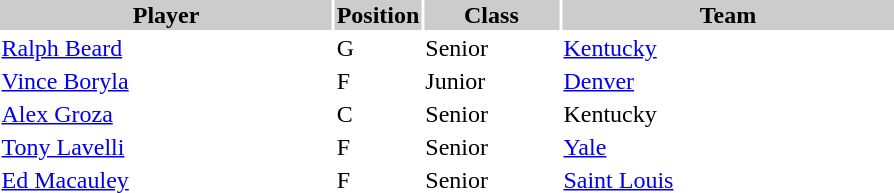<table style="width:600px" "border:'1' 'solid' 'gray'">
<tr>
<th style="background:#CCCCCC;width:40%">Player</th>
<th style="background:#CCCCCC;width:4%">Position</th>
<th style="background:#CCCCCC;width:16%">Class</th>
<th style="background:#CCCCCC;width:40%">Team</th>
</tr>
<tr>
<td><a href='#'>Ralph Beard</a></td>
<td>G</td>
<td>Senior</td>
<td><a href='#'>Kentucky</a></td>
</tr>
<tr>
<td><a href='#'>Vince Boryla</a></td>
<td>F</td>
<td>Junior</td>
<td><a href='#'>Denver</a></td>
</tr>
<tr>
<td><a href='#'>Alex Groza</a></td>
<td>C</td>
<td>Senior</td>
<td>Kentucky</td>
</tr>
<tr>
<td><a href='#'>Tony Lavelli</a></td>
<td>F</td>
<td>Senior</td>
<td><a href='#'>Yale</a></td>
</tr>
<tr>
<td><a href='#'>Ed Macauley</a></td>
<td>F</td>
<td>Senior</td>
<td><a href='#'>Saint Louis</a></td>
</tr>
</table>
